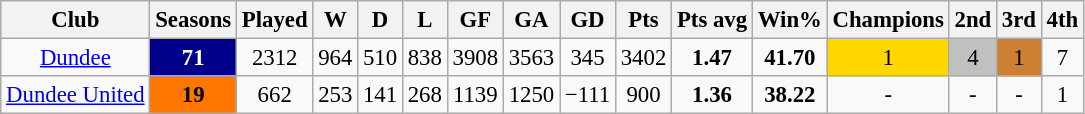<table class="wikitable sortable" style="text-align:center; font-size:95%">
<tr>
<th>Club</th>
<th>Seasons</th>
<th>Played</th>
<th>W</th>
<th>D</th>
<th>L</th>
<th>GF</th>
<th>GA</th>
<th>GD</th>
<th>Pts</th>
<th>Pts avg</th>
<th>Win%</th>
<th>Champions</th>
<th>2nd</th>
<th>3rd</th>
<th>4th</th>
</tr>
<tr>
<td><a href='#'>Dundee</a></td>
<td style="background:#00008B; text-align:center;color:white;"><strong>71</strong></td>
<td>2312</td>
<td>964</td>
<td>510</td>
<td>838</td>
<td>3908</td>
<td>3563</td>
<td>345</td>
<td>3402</td>
<td><strong>1.47</strong></td>
<td><strong>41.70</strong></td>
<td style="background:gold;">1</td>
<td style="background:silver;">4</td>
<td style="background:#cd7f32;">1</td>
<td>7</td>
</tr>
<tr>
<td><a href='#'>Dundee United</a></td>
<td style="background:#FF7700; text-align:center;color:black;"><strong>19</strong></td>
<td>662</td>
<td>253</td>
<td>141</td>
<td>268</td>
<td>1139</td>
<td>1250</td>
<td>−111</td>
<td>900</td>
<td><strong>1.36</strong></td>
<td><strong>38.22</strong></td>
<td>-</td>
<td>-</td>
<td>-</td>
<td>1</td>
</tr>
</table>
